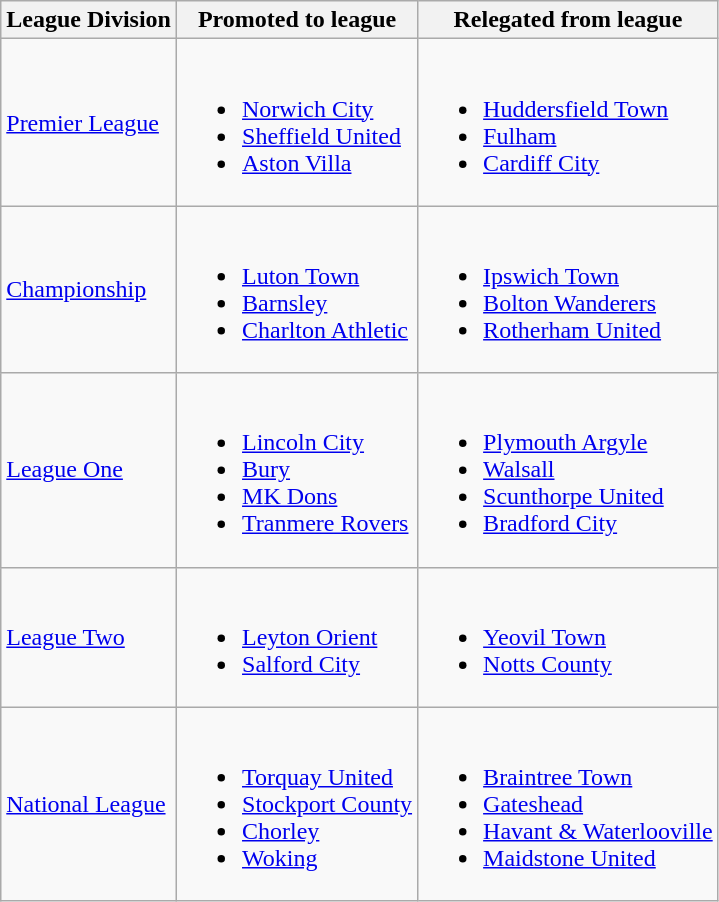<table class="wikitable">
<tr>
<th>League Division</th>
<th>Promoted to league </th>
<th>Relegated from league </th>
</tr>
<tr>
<td><a href='#'>Premier League</a></td>
<td><br><ul><li><a href='#'>Norwich City</a> </li><li><a href='#'>Sheffield United</a> </li><li><a href='#'>Aston Villa</a> </li></ul></td>
<td><br><ul><li><a href='#'>Huddersfield Town</a> </li><li><a href='#'>Fulham</a> </li><li><a href='#'>Cardiff City</a> </li></ul></td>
</tr>
<tr>
<td><a href='#'>Championship</a></td>
<td><br><ul><li><a href='#'>Luton Town</a> </li><li><a href='#'>Barnsley</a> </li><li><a href='#'>Charlton Athletic</a> </li></ul></td>
<td><br><ul><li><a href='#'>Ipswich Town</a> </li><li><a href='#'>Bolton Wanderers</a> </li><li><a href='#'>Rotherham United</a> </li></ul></td>
</tr>
<tr>
<td><a href='#'>League One</a></td>
<td><br><ul><li><a href='#'>Lincoln City</a> </li><li><a href='#'>Bury</a> </li><li><a href='#'>MK Dons</a> </li><li><a href='#'>Tranmere Rovers</a> </li></ul></td>
<td><br><ul><li><a href='#'>Plymouth Argyle</a> </li><li><a href='#'>Walsall</a> </li><li><a href='#'>Scunthorpe United</a> </li><li><a href='#'>Bradford City</a> </li></ul></td>
</tr>
<tr>
<td><a href='#'>League Two</a></td>
<td><br><ul><li><a href='#'>Leyton Orient</a> </li><li><a href='#'>Salford City</a> </li></ul></td>
<td><br><ul><li><a href='#'>Yeovil Town</a> </li><li><a href='#'>Notts County</a> </li></ul></td>
</tr>
<tr>
<td><a href='#'>National League</a></td>
<td><br><ul><li><a href='#'>Torquay United</a> </li><li><a href='#'>Stockport County</a> </li><li><a href='#'>Chorley</a> </li><li><a href='#'>Woking</a> </li></ul></td>
<td><br><ul><li><a href='#'>Braintree Town</a> </li><li><a href='#'>Gateshead</a> </li><li><a href='#'>Havant & Waterlooville</a> </li><li><a href='#'>Maidstone United</a> </li></ul></td>
</tr>
</table>
